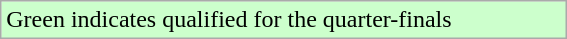<table class=wikitable>
<tr>
<td width=370px bgcolor="#ccffcc">Green indicates qualified for the quarter-finals</td>
</tr>
</table>
